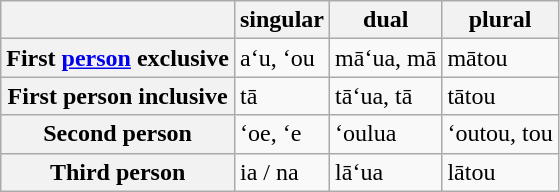<table class="wikitable">
<tr>
<th></th>
<th>singular</th>
<th>dual</th>
<th>plural</th>
</tr>
<tr>
<th>First <a href='#'>person</a> exclusive</th>
<td>a‘u, ‘ou</td>
<td>mā‘ua, mā</td>
<td>mātou</td>
</tr>
<tr>
<th>First person inclusive</th>
<td>tā</td>
<td>tā‘ua, tā</td>
<td>tātou</td>
</tr>
<tr>
<th>Second person</th>
<td>‘oe, ‘e</td>
<td>‘oulua</td>
<td>‘outou, tou</td>
</tr>
<tr>
<th>Third person</th>
<td>ia / na</td>
<td>lā‘ua</td>
<td>lātou</td>
</tr>
</table>
